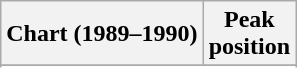<table class="wikitable sortable">
<tr>
<th align="left">Chart (1989–1990)</th>
<th align="center">Peak<br>position</th>
</tr>
<tr>
</tr>
<tr>
</tr>
</table>
